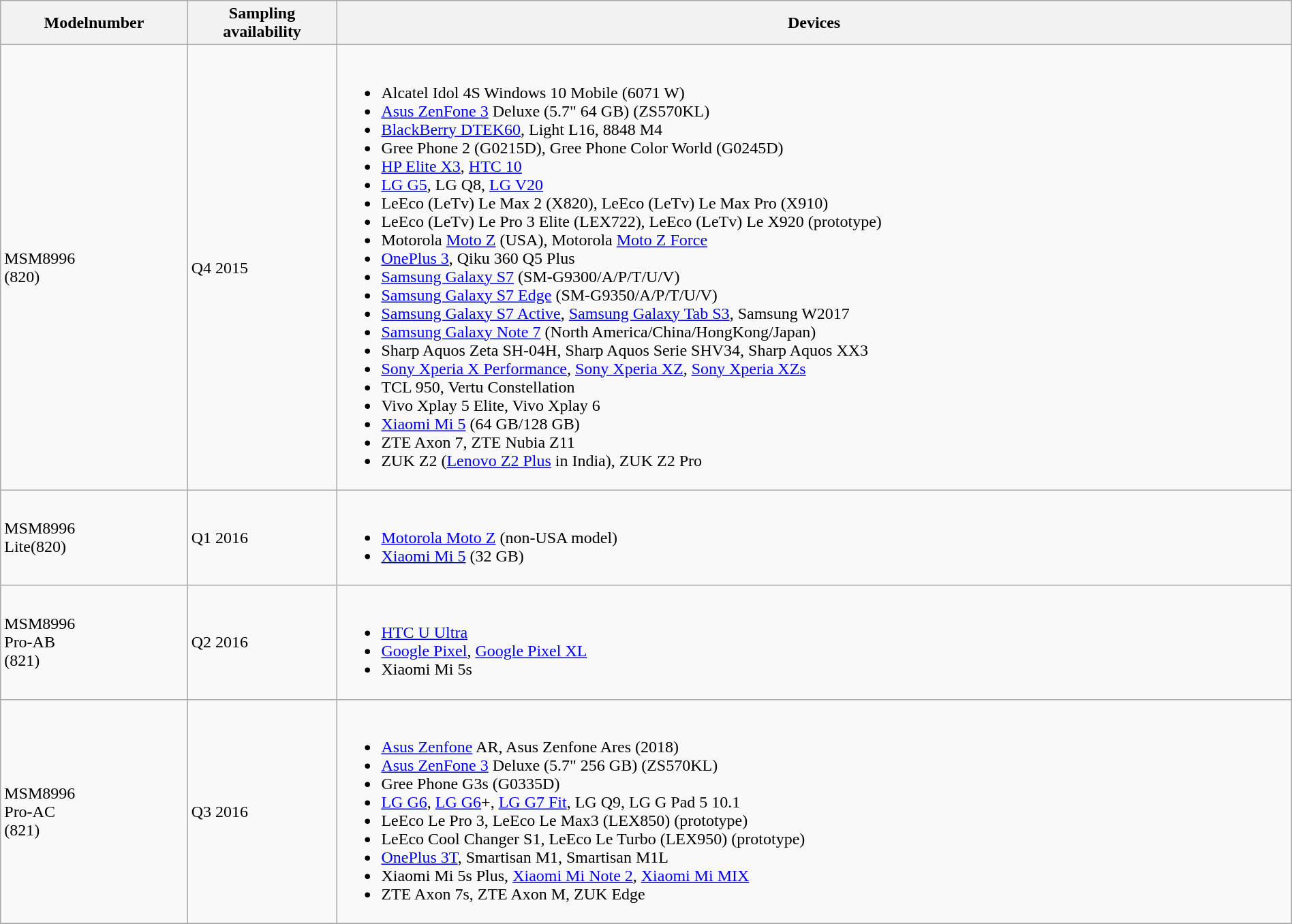<table class="wikitable" style="width:100%">
<tr>
<th>Modelnumber</th>
<th>Sampling<br>availability</th>
<th>Devices</th>
</tr>
<tr>
<td>MSM8996<br>(820)</td>
<td>Q4 2015</td>
<td><br><ul><li>Alcatel Idol 4S Windows 10 Mobile (6071 W)</li><li><a href='#'>Asus ZenFone 3</a> Deluxe (5.7" 64 GB) (ZS570KL)</li><li><a href='#'>BlackBerry DTEK60</a>, Light L16, 8848 M4</li><li>Gree Phone 2 (G0215D), Gree Phone Color World (G0245D)</li><li><a href='#'>HP Elite X3</a>, <a href='#'>HTC 10</a></li><li><a href='#'>LG G5</a>, LG Q8, <a href='#'>LG V20</a></li><li>LeEco (LeTv) Le Max 2 (X820), LeEco (LeTv) Le Max Pro (X910)</li><li>LeEco (LeTv) Le Pro 3 Elite (LEX722), LeEco (LeTv) Le X920 (prototype)</li><li>Motorola <a href='#'>Moto Z</a> (USA), Motorola <a href='#'>Moto Z Force</a></li><li><a href='#'>OnePlus 3</a>, Qiku 360 Q5 Plus</li><li><a href='#'>Samsung Galaxy S7</a> (SM-G9300/A/P/T/U/V)</li><li><a href='#'>Samsung Galaxy S7 Edge</a> (SM-G9350/A/P/T/U/V)</li><li><a href='#'>Samsung Galaxy S7 Active</a>, <a href='#'>Samsung Galaxy Tab S3</a>, Samsung W2017</li><li><a href='#'>Samsung Galaxy Note 7</a>  (North America/China/HongKong/Japan)</li><li>Sharp Aquos Zeta SH-04H, Sharp Aquos Serie SHV34, Sharp Aquos XX3</li><li><a href='#'>Sony Xperia X Performance</a>, <a href='#'>Sony Xperia XZ</a>, <a href='#'>Sony Xperia XZs</a></li><li>TCL 950, Vertu Constellation</li><li>Vivo Xplay 5 Elite, Vivo Xplay 6</li><li><a href='#'>Xiaomi Mi 5</a> (64 GB/128 GB)</li><li>ZTE Axon 7, ZTE Nubia Z11</li><li>ZUK Z2 (<a href='#'>Lenovo Z2 Plus</a> in India), ZUK Z2 Pro</li></ul></td>
</tr>
<tr>
<td>MSM8996<br>Lite(820)</td>
<td>Q1 2016</td>
<td><br><ul><li><a href='#'>Motorola Moto Z</a> (non-USA model)</li><li><a href='#'>Xiaomi Mi 5</a> (32 GB)</li></ul></td>
</tr>
<tr>
<td>MSM8996<br>Pro-AB<br>(821)</td>
<td>Q2 2016</td>
<td><br><ul><li><a href='#'>HTC U Ultra</a></li><li><a href='#'>Google Pixel</a>, <a href='#'>Google Pixel XL</a></li><li>Xiaomi Mi 5s</li></ul></td>
</tr>
<tr>
<td>MSM8996<br>Pro-AC<br>(821)</td>
<td>Q3 2016</td>
<td><br><ul><li><a href='#'>Asus Zenfone</a> AR, Asus Zenfone Ares (2018)</li><li><a href='#'>Asus ZenFone 3</a> Deluxe (5.7" 256 GB) (ZS570KL)</li><li>Gree Phone G3s (G0335D)</li><li><a href='#'>LG G6</a>, <a href='#'>LG G6</a>+, <a href='#'>LG G7 Fit</a>, LG Q9, LG G Pad 5 10.1</li><li>LeEco Le Pro 3, LeEco Le Max3 (LEX850) (prototype)</li><li>LeEco Cool Changer S1, LeEco Le Turbo (LEX950) (prototype)</li><li><a href='#'>OnePlus 3T</a>, Smartisan M1, Smartisan M1L</li><li>Xiaomi Mi 5s Plus, <a href='#'>Xiaomi Mi Note 2</a>, <a href='#'>Xiaomi Mi MIX</a></li><li>ZTE Axon 7s, ZTE Axon M, ZUK Edge</li></ul></td>
</tr>
<tr>
</tr>
</table>
